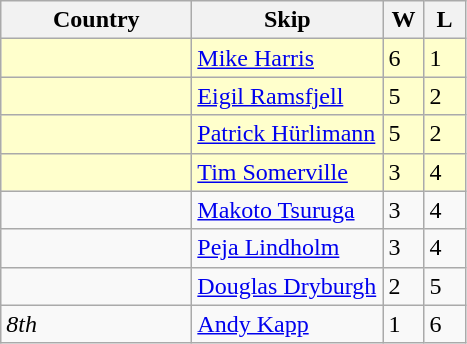<table class="wikitable">
<tr>
<th bgcolor="#efefef" width="120">Country</th>
<th bgcolor="#efefef" width="120">Skip</th>
<th bgcolor="#efefef" width="20">W</th>
<th bgcolor="#efefef" width="20">L</th>
</tr>
<tr bgcolor="#ffffcc">
<td></td>
<td><a href='#'>Mike Harris</a></td>
<td>6</td>
<td>1</td>
</tr>
<tr bgcolor="#ffffcc">
<td></td>
<td><a href='#'>Eigil Ramsfjell</a></td>
<td>5</td>
<td>2</td>
</tr>
<tr bgcolor="#ffffcc">
<td></td>
<td><a href='#'>Patrick Hürlimann</a></td>
<td>5</td>
<td>2</td>
</tr>
<tr bgcolor="#ffffcc">
<td></td>
<td><a href='#'>Tim Somerville</a></td>
<td>3</td>
<td>4</td>
</tr>
<tr>
<td></td>
<td><a href='#'>Makoto Tsuruga</a></td>
<td>3</td>
<td>4</td>
</tr>
<tr>
<td></td>
<td><a href='#'>Peja Lindholm</a></td>
<td>3</td>
<td>4</td>
</tr>
<tr>
<td></td>
<td><a href='#'>Douglas Dryburgh</a></td>
<td>2</td>
<td>5</td>
</tr>
<tr>
<td> <em>8th</em></td>
<td><a href='#'>Andy Kapp</a></td>
<td>1</td>
<td>6</td>
</tr>
</table>
